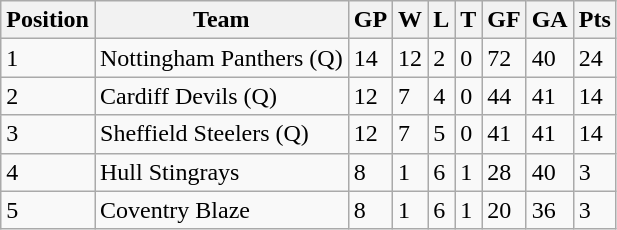<table class="wikitable">
<tr>
<th>Position</th>
<th>Team</th>
<th>GP</th>
<th>W</th>
<th>L</th>
<th>T</th>
<th>GF</th>
<th>GA</th>
<th>Pts</th>
</tr>
<tr>
<td>1</td>
<td>Nottingham Panthers (Q)</td>
<td>14</td>
<td>12</td>
<td>2</td>
<td>0</td>
<td>72</td>
<td>40</td>
<td>24</td>
</tr>
<tr>
<td>2</td>
<td>Cardiff Devils (Q)</td>
<td>12</td>
<td>7</td>
<td>4</td>
<td>0</td>
<td>44</td>
<td>41</td>
<td>14</td>
</tr>
<tr>
<td>3</td>
<td>Sheffield Steelers (Q)</td>
<td>12</td>
<td>7</td>
<td>5</td>
<td>0</td>
<td>41</td>
<td>41</td>
<td>14</td>
</tr>
<tr>
<td>4</td>
<td>Hull Stingrays</td>
<td>8</td>
<td>1</td>
<td>6</td>
<td>1</td>
<td>28</td>
<td>40</td>
<td>3</td>
</tr>
<tr>
<td>5</td>
<td>Coventry Blaze</td>
<td>8</td>
<td>1</td>
<td>6</td>
<td>1</td>
<td>20</td>
<td>36</td>
<td>3</td>
</tr>
</table>
